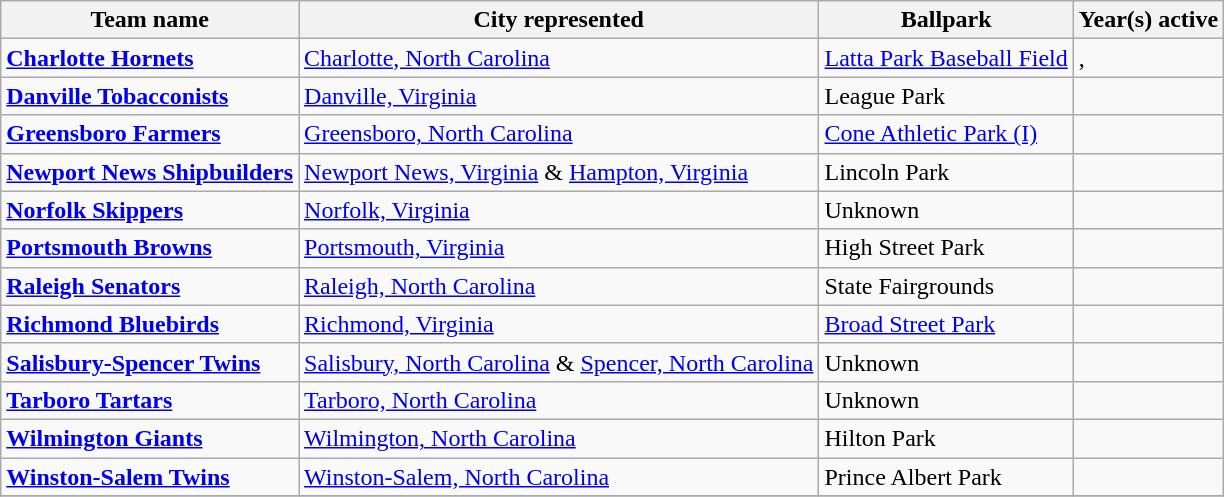<table class="wikitable">
<tr>
<th>Team name</th>
<th>City represented</th>
<th>Ballpark</th>
<th>Year(s) active</th>
</tr>
<tr>
<td><strong><a href='#'>Charlotte Hornets</a></strong></td>
<td><a href='#'>Charlotte, North Carolina</a></td>
<td><a href='#'>Latta Park Baseball Field</a></td>
<td>, </td>
</tr>
<tr>
<td><strong><a href='#'>Danville Tobacconists</a></strong></td>
<td><a href='#'>Danville, Virginia</a></td>
<td>League Park</td>
<td></td>
</tr>
<tr>
<td><strong><a href='#'>Greensboro Farmers</a></strong></td>
<td><a href='#'>Greensboro, North Carolina</a></td>
<td><a href='#'>Cone Athletic Park (I)</a></td>
<td></td>
</tr>
<tr>
<td><strong><a href='#'>Newport News Shipbuilders</a></strong></td>
<td><a href='#'>Newport News, Virginia</a> & <a href='#'>Hampton, Virginia</a></td>
<td>Lincoln Park</td>
<td></td>
</tr>
<tr>
<td><strong><a href='#'>Norfolk Skippers</a></strong></td>
<td><a href='#'>Norfolk, Virginia</a></td>
<td>Unknown</td>
<td></td>
</tr>
<tr>
<td><strong><a href='#'>Portsmouth Browns</a></strong></td>
<td><a href='#'>Portsmouth, Virginia</a></td>
<td>High Street Park</td>
<td></td>
</tr>
<tr>
<td><strong><a href='#'>Raleigh Senators</a></strong></td>
<td><a href='#'>Raleigh, North Carolina</a></td>
<td>State Fairgrounds</td>
<td></td>
</tr>
<tr>
<td><strong><a href='#'>Richmond Bluebirds</a></strong></td>
<td><a href='#'>Richmond, Virginia</a></td>
<td><a href='#'>Broad Street Park</a></td>
<td></td>
</tr>
<tr>
<td><strong><a href='#'>Salisbury-Spencer Twins</a></strong></td>
<td><a href='#'>Salisbury, North Carolina</a> & <a href='#'>Spencer, North Carolina</a></td>
<td>Unknown</td>
<td></td>
</tr>
<tr>
<td><strong><a href='#'>Tarboro Tartars</a></strong></td>
<td><a href='#'>Tarboro, North Carolina</a></td>
<td>Unknown</td>
<td></td>
</tr>
<tr>
<td><strong><a href='#'>Wilmington Giants</a></strong></td>
<td><a href='#'>Wilmington, North Carolina</a></td>
<td>Hilton Park</td>
<td></td>
</tr>
<tr>
<td><strong><a href='#'>Winston-Salem Twins</a></strong></td>
<td><a href='#'>Winston-Salem, North Carolina</a></td>
<td>Prince Albert Park</td>
<td></td>
</tr>
<tr>
</tr>
</table>
